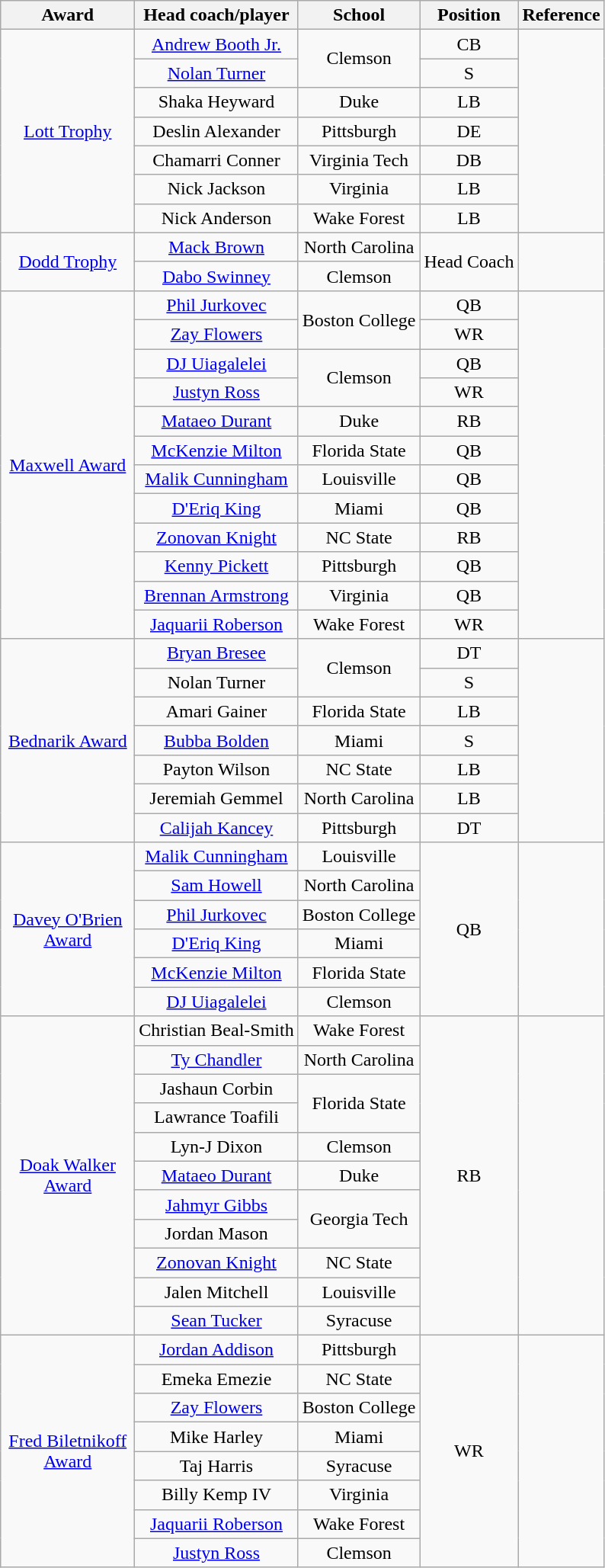<table class="wikitable sortable" style="text-align: center;">
<tr>
<th style="width:110px;">Award</th>
<th>Head coach/player</th>
<th>School</th>
<th>Position</th>
<th>Reference</th>
</tr>
<tr>
<td rowspan=7><a href='#'>Lott Trophy</a></td>
<td><a href='#'>Andrew Booth Jr.</a></td>
<td rowspan=2>Clemson</td>
<td>CB</td>
<td rowspan=7></td>
</tr>
<tr>
<td><a href='#'>Nolan Turner</a></td>
<td>S</td>
</tr>
<tr>
<td>Shaka Heyward</td>
<td>Duke</td>
<td>LB</td>
</tr>
<tr>
<td>Deslin Alexander</td>
<td>Pittsburgh</td>
<td>DE</td>
</tr>
<tr>
<td>Chamarri Conner</td>
<td>Virginia Tech</td>
<td>DB</td>
</tr>
<tr>
<td>Nick Jackson</td>
<td>Virginia</td>
<td>LB</td>
</tr>
<tr>
<td>Nick Anderson</td>
<td>Wake Forest</td>
<td>LB</td>
</tr>
<tr>
<td rowspan=2><a href='#'>Dodd Trophy</a></td>
<td><a href='#'>Mack Brown</a></td>
<td>North Carolina</td>
<td rowspan=2>Head Coach</td>
<td rowspan=2></td>
</tr>
<tr>
<td><a href='#'>Dabo Swinney</a></td>
<td>Clemson</td>
</tr>
<tr>
<td rowspan=12><a href='#'>Maxwell Award</a></td>
<td><a href='#'>Phil Jurkovec</a></td>
<td rowspan=2>Boston College</td>
<td>QB</td>
<td rowspan=12></td>
</tr>
<tr>
<td><a href='#'>Zay Flowers</a></td>
<td>WR</td>
</tr>
<tr>
<td><a href='#'>DJ Uiagalelei</a></td>
<td rowspan=2>Clemson</td>
<td>QB</td>
</tr>
<tr>
<td><a href='#'>Justyn Ross</a></td>
<td>WR</td>
</tr>
<tr>
<td><a href='#'>Mataeo Durant</a></td>
<td>Duke</td>
<td>RB</td>
</tr>
<tr>
<td><a href='#'>McKenzie Milton</a></td>
<td>Florida State</td>
<td>QB</td>
</tr>
<tr>
<td><a href='#'>Malik Cunningham</a></td>
<td>Louisville</td>
<td>QB</td>
</tr>
<tr>
<td><a href='#'>D'Eriq King</a></td>
<td>Miami</td>
<td>QB</td>
</tr>
<tr>
<td><a href='#'>Zonovan Knight</a></td>
<td>NC State</td>
<td>RB</td>
</tr>
<tr>
<td><a href='#'>Kenny Pickett</a></td>
<td>Pittsburgh</td>
<td>QB</td>
</tr>
<tr>
<td><a href='#'>Brennan Armstrong</a></td>
<td>Virginia</td>
<td>QB</td>
</tr>
<tr>
<td><a href='#'>Jaquarii Roberson</a></td>
<td>Wake Forest</td>
<td>WR</td>
</tr>
<tr>
<td rowspan=7><a href='#'>Bednarik Award</a></td>
<td><a href='#'>Bryan Bresee</a></td>
<td rowspan=2>Clemson</td>
<td>DT</td>
<td rowspan=7></td>
</tr>
<tr>
<td>Nolan Turner</td>
<td>S</td>
</tr>
<tr>
<td>Amari Gainer</td>
<td>Florida State</td>
<td>LB</td>
</tr>
<tr>
<td><a href='#'>Bubba Bolden</a></td>
<td>Miami</td>
<td>S</td>
</tr>
<tr>
<td>Payton Wilson</td>
<td>NC State</td>
<td>LB</td>
</tr>
<tr>
<td>Jeremiah Gemmel</td>
<td>North Carolina</td>
<td>LB</td>
</tr>
<tr>
<td><a href='#'>Calijah Kancey</a></td>
<td>Pittsburgh</td>
<td>DT</td>
</tr>
<tr>
<td rowspan=6><a href='#'>Davey O'Brien Award</a></td>
<td><a href='#'>Malik Cunningham</a></td>
<td>Louisville</td>
<td rowspan=6>QB</td>
<td rowspan=6></td>
</tr>
<tr>
<td><a href='#'>Sam Howell</a></td>
<td>North Carolina</td>
</tr>
<tr>
<td><a href='#'>Phil Jurkovec</a></td>
<td>Boston College</td>
</tr>
<tr>
<td><a href='#'>D'Eriq King</a></td>
<td>Miami</td>
</tr>
<tr>
<td><a href='#'>McKenzie Milton</a></td>
<td>Florida State</td>
</tr>
<tr>
<td><a href='#'>DJ Uiagalelei</a></td>
<td>Clemson</td>
</tr>
<tr>
<td rowspan=11><a href='#'>Doak Walker Award</a></td>
<td>Christian Beal-Smith</td>
<td>Wake Forest</td>
<td rowspan=11>RB</td>
<td rowspan=11></td>
</tr>
<tr>
<td><a href='#'>Ty Chandler</a></td>
<td>North Carolina</td>
</tr>
<tr>
<td>Jashaun Corbin</td>
<td rowspan=2>Florida State</td>
</tr>
<tr>
<td>Lawrance Toafili</td>
</tr>
<tr>
<td>Lyn-J Dixon</td>
<td>Clemson</td>
</tr>
<tr>
<td><a href='#'>Mataeo Durant</a></td>
<td>Duke</td>
</tr>
<tr>
<td><a href='#'>Jahmyr Gibbs</a></td>
<td rowspan=2>Georgia Tech</td>
</tr>
<tr>
<td>Jordan Mason</td>
</tr>
<tr>
<td><a href='#'>Zonovan Knight</a></td>
<td>NC State</td>
</tr>
<tr>
<td>Jalen Mitchell</td>
<td>Louisville</td>
</tr>
<tr>
<td><a href='#'>Sean Tucker</a></td>
<td>Syracuse</td>
</tr>
<tr>
<td rowspan=8><a href='#'>Fred Biletnikoff Award</a></td>
<td><a href='#'>Jordan Addison</a></td>
<td>Pittsburgh</td>
<td rowspan=8>WR</td>
<td rowspan=8></td>
</tr>
<tr>
<td>Emeka Emezie</td>
<td>NC State</td>
</tr>
<tr>
<td><a href='#'>Zay Flowers</a></td>
<td>Boston College</td>
</tr>
<tr>
<td>Mike Harley</td>
<td>Miami</td>
</tr>
<tr>
<td>Taj Harris</td>
<td>Syracuse</td>
</tr>
<tr>
<td>Billy Kemp IV</td>
<td>Virginia</td>
</tr>
<tr>
<td><a href='#'>Jaquarii Roberson</a></td>
<td>Wake Forest</td>
</tr>
<tr>
<td><a href='#'>Justyn Ross</a></td>
<td>Clemson</td>
</tr>
</table>
